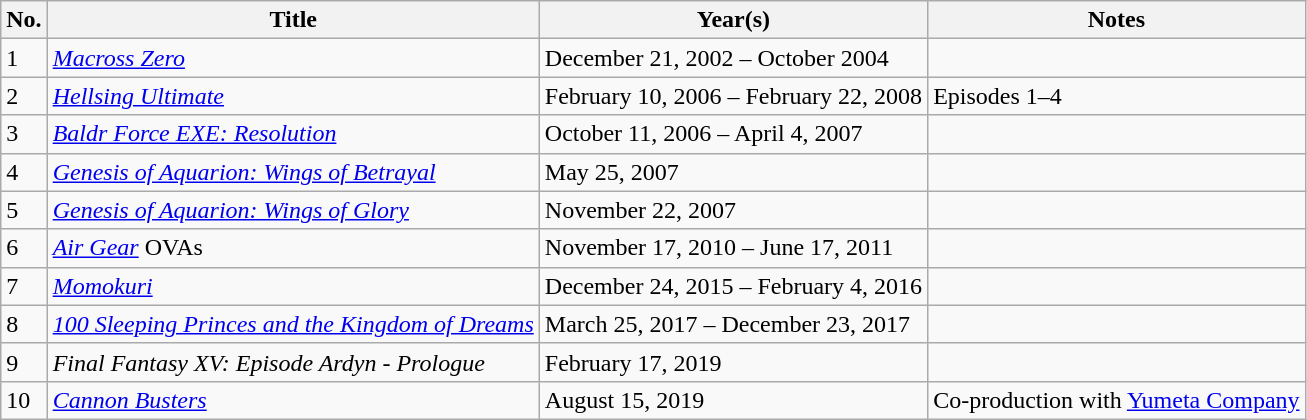<table class="wikitable sortable">
<tr>
<th>No.</th>
<th>Title</th>
<th>Year(s)</th>
<th>Notes</th>
</tr>
<tr>
<td>1</td>
<td><em><a href='#'>Macross Zero</a></em></td>
<td>December 21, 2002 – October 2004</td>
<td></td>
</tr>
<tr>
<td>2</td>
<td><em><a href='#'>Hellsing Ultimate</a></em></td>
<td>February 10, 2006 – February 22, 2008</td>
<td>Episodes 1–4</td>
</tr>
<tr>
<td>3</td>
<td><em><a href='#'>Baldr Force EXE: Resolution</a></em></td>
<td>October 11, 2006 – April 4, 2007</td>
<td></td>
</tr>
<tr>
<td>4</td>
<td><em><a href='#'>Genesis of Aquarion: Wings of Betrayal</a></em></td>
<td>May 25, 2007</td>
<td></td>
</tr>
<tr>
<td>5</td>
<td><em><a href='#'>Genesis of Aquarion: Wings of Glory</a></em></td>
<td>November 22, 2007</td>
<td></td>
</tr>
<tr>
<td>6</td>
<td><em><a href='#'>Air Gear</a></em> OVAs</td>
<td>November 17, 2010 – June 17, 2011</td>
<td></td>
</tr>
<tr>
<td>7</td>
<td><em><a href='#'>Momokuri</a></em></td>
<td>December 24, 2015 – February 4, 2016</td>
<td></td>
</tr>
<tr>
<td>8</td>
<td><em><a href='#'>100 Sleeping Princes and the Kingdom of Dreams</a></em></td>
<td>March 25, 2017 – December 23, 2017</td>
<td></td>
</tr>
<tr>
<td>9</td>
<td><em>Final Fantasy XV: Episode Ardyn - Prologue</em></td>
<td>February 17, 2019</td>
<td></td>
</tr>
<tr>
<td>10</td>
<td><em><a href='#'>Cannon Busters</a></em></td>
<td>August 15, 2019</td>
<td>Co-production with <a href='#'>Yumeta Company</a></td>
</tr>
</table>
